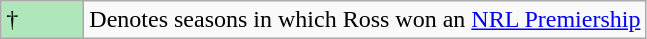<table class="wikitable">
<tr>
<td style="background:#afe6ba; width:3em;">†</td>
<td>Denotes seasons in which Ross won an <a href='#'>NRL Premiership</a></td>
</tr>
</table>
